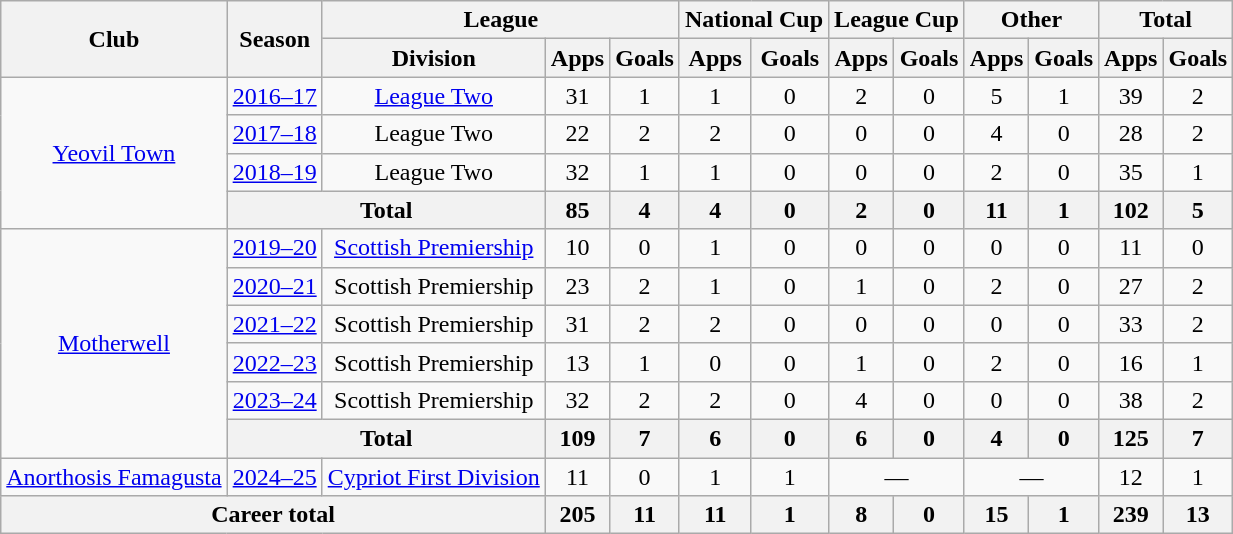<table class=wikitable style=text-align:center>
<tr>
<th rowspan=2>Club</th>
<th rowspan=2>Season</th>
<th colspan=3>League</th>
<th colspan=2>National Cup</th>
<th colspan=2>League Cup</th>
<th colspan=2>Other</th>
<th colspan=2>Total</th>
</tr>
<tr>
<th>Division</th>
<th>Apps</th>
<th>Goals</th>
<th>Apps</th>
<th>Goals</th>
<th>Apps</th>
<th>Goals</th>
<th>Apps</th>
<th>Goals</th>
<th>Apps</th>
<th>Goals</th>
</tr>
<tr>
<td rowspan=4><a href='#'>Yeovil Town</a></td>
<td><a href='#'>2016–17</a></td>
<td><a href='#'>League Two</a></td>
<td>31</td>
<td>1</td>
<td>1</td>
<td>0</td>
<td>2</td>
<td>0</td>
<td>5</td>
<td>1</td>
<td>39</td>
<td>2</td>
</tr>
<tr>
<td><a href='#'>2017–18</a></td>
<td>League Two</td>
<td>22</td>
<td>2</td>
<td>2</td>
<td>0</td>
<td>0</td>
<td>0</td>
<td>4</td>
<td>0</td>
<td>28</td>
<td>2</td>
</tr>
<tr>
<td><a href='#'>2018–19</a></td>
<td>League Two</td>
<td>32</td>
<td>1</td>
<td>1</td>
<td>0</td>
<td>0</td>
<td>0</td>
<td>2</td>
<td>0</td>
<td>35</td>
<td>1</td>
</tr>
<tr>
<th colspan=2>Total</th>
<th>85</th>
<th>4</th>
<th>4</th>
<th>0</th>
<th>2</th>
<th>0</th>
<th>11</th>
<th>1</th>
<th>102</th>
<th>5</th>
</tr>
<tr>
<td rowspan=6><a href='#'>Motherwell</a></td>
<td><a href='#'>2019–20</a></td>
<td><a href='#'>Scottish Premiership</a></td>
<td>10</td>
<td>0</td>
<td>1</td>
<td>0</td>
<td>0</td>
<td>0</td>
<td>0</td>
<td>0</td>
<td>11</td>
<td>0</td>
</tr>
<tr>
<td><a href='#'>2020–21</a></td>
<td>Scottish Premiership</td>
<td>23</td>
<td>2</td>
<td>1</td>
<td>0</td>
<td>1</td>
<td>0</td>
<td>2</td>
<td>0</td>
<td>27</td>
<td>2</td>
</tr>
<tr>
<td><a href='#'>2021–22</a></td>
<td>Scottish Premiership</td>
<td>31</td>
<td>2</td>
<td>2</td>
<td>0</td>
<td>0</td>
<td>0</td>
<td>0</td>
<td>0</td>
<td>33</td>
<td>2</td>
</tr>
<tr>
<td><a href='#'>2022–23</a></td>
<td>Scottish Premiership</td>
<td>13</td>
<td>1</td>
<td>0</td>
<td>0</td>
<td>1</td>
<td>0</td>
<td>2</td>
<td>0</td>
<td>16</td>
<td>1</td>
</tr>
<tr>
<td><a href='#'>2023–24</a></td>
<td>Scottish Premiership</td>
<td>32</td>
<td>2</td>
<td>2</td>
<td>0</td>
<td>4</td>
<td>0</td>
<td>0</td>
<td>0</td>
<td>38</td>
<td>2</td>
</tr>
<tr>
<th colspan=2>Total</th>
<th>109</th>
<th>7</th>
<th>6</th>
<th>0</th>
<th>6</th>
<th>0</th>
<th>4</th>
<th>0</th>
<th>125</th>
<th>7</th>
</tr>
<tr>
<td><a href='#'>Anorthosis Famagusta</a></td>
<td><a href='#'>2024–25</a></td>
<td><a href='#'>Cypriot First Division</a></td>
<td>11</td>
<td>0</td>
<td>1</td>
<td>1</td>
<td colspan="2">—</td>
<td colspan="2">—</td>
<td>12</td>
<td>1</td>
</tr>
<tr>
<th colspan=3>Career total</th>
<th>205</th>
<th>11</th>
<th>11</th>
<th>1</th>
<th>8</th>
<th>0</th>
<th>15</th>
<th>1</th>
<th>239</th>
<th>13</th>
</tr>
</table>
